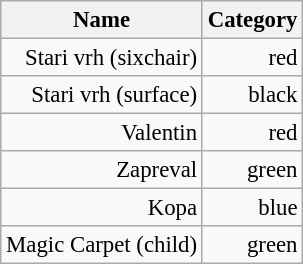<table class="wikitable" style="font-size:95%;">
<tr>
<th>Name</th>
<th>Category</th>
</tr>
<tr align=right>
<td>Stari vrh (sixchair)</td>
<td>red</td>
</tr>
<tr align=right>
<td>Stari vrh (surface)</td>
<td>black</td>
</tr>
<tr align=right>
<td>Valentin</td>
<td>red</td>
</tr>
<tr align=right>
<td>Zapreval</td>
<td>green</td>
</tr>
<tr align=right>
<td>Kopa</td>
<td>blue</td>
</tr>
<tr align=right>
<td>Magic Carpet (child)</td>
<td>green</td>
</tr>
</table>
